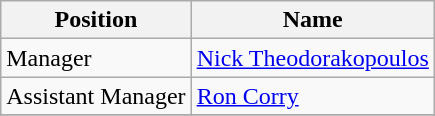<table class="wikitable">
<tr>
<th>Position</th>
<th>Name</th>
</tr>
<tr>
<td>Manager</td>
<td> <a href='#'>Nick Theodorakopoulos</a></td>
</tr>
<tr>
<td>Assistant Manager</td>
<td> <a href='#'>Ron Corry</a></td>
</tr>
<tr>
</tr>
</table>
